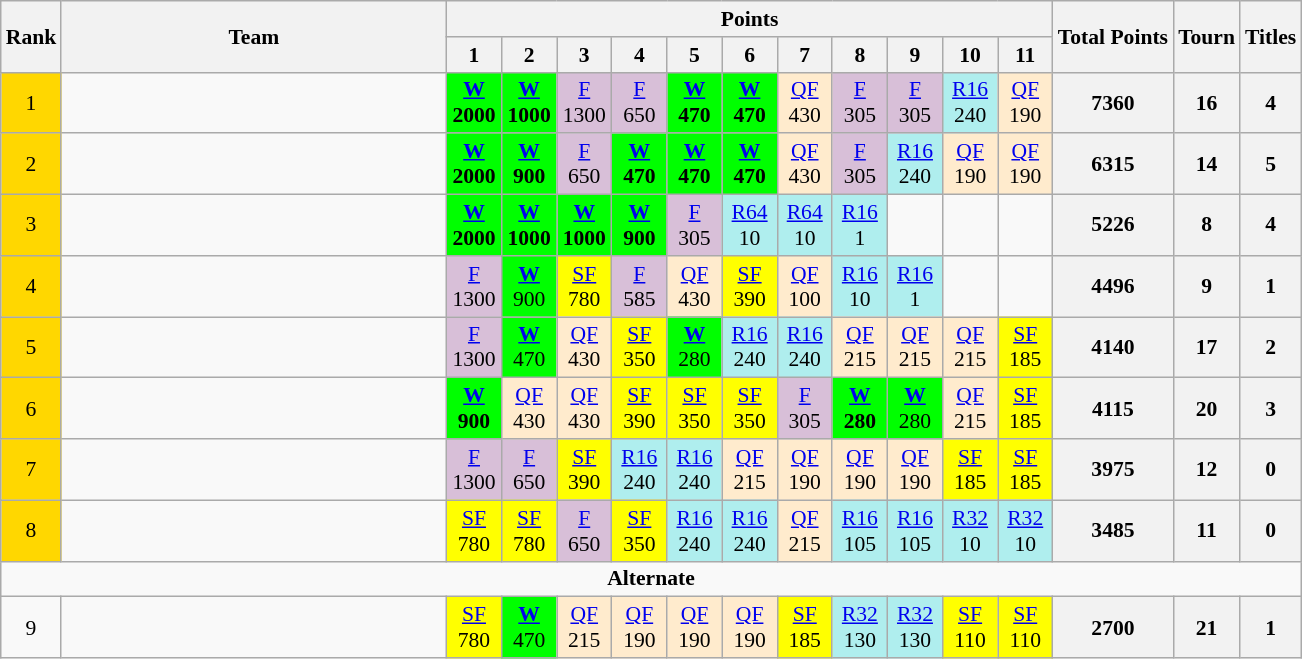<table class=wikitable style=font-size:90%;text-align:center>
<tr>
<th rowspan="2" style="width:20px;">Rank</th>
<th rowspan="2" style="width:250px;">Team</th>
<th colspan="11" style="width:50px;">Points</th>
<th rowspan=2>Total Points</th>
<th rowspan=2>Tourn</th>
<th rowspan=2>Titles</th>
</tr>
<tr>
<th width=30>1</th>
<th width=30>2</th>
<th width=30>3</th>
<th width=30>4</th>
<th width=30>5</th>
<th width=30>6</th>
<th width=30>7</th>
<th width=30>8</th>
<th width=30>9</th>
<th width=30>10</th>
<th width=30>11</th>
</tr>
<tr>
<td bgcolor=gold>1</td>
<td align=left> <br> </td>
<td bgcolor=lime><a href='#'><strong>W</strong></a><br><strong>2000</strong></td>
<td bgcolor=lime><a href='#'><strong>W</strong></a><br><strong>1000</strong></td>
<td style="background:thistle;"><a href='#'>F</a><br>1300</td>
<td style="background:thistle;"><a href='#'>F</a><br>650</td>
<td bgcolor=lime><a href='#'><strong>W</strong></a><br><strong>470</strong></td>
<td bgcolor=lime><a href='#'><strong>W</strong></a><br><strong>470</strong></td>
<td bgcolor=ffebcd><a href='#'>QF</a><br>430</td>
<td style="background:thistle;"><a href='#'>F</a><br>305</td>
<td style="background:thistle;"><a href='#'>F</a><br>305</td>
<td bgcolor=afeeee><a href='#'>R16</a><br>240</td>
<td bgcolor=ffebcd><a href='#'>QF</a><br>190</td>
<th>7360</th>
<th>16</th>
<th>4</th>
</tr>
<tr>
<td bgcolor=gold>2</td>
<td align=left> <br> </td>
<td bgcolor=lime><a href='#'><strong>W</strong></a><br><strong>2000</strong></td>
<td bgcolor=lime><a href='#'><strong>W</strong></a><br><strong>900</strong></td>
<td style="background:thistle;"><a href='#'>F</a><br>650</td>
<td bgcolor=lime><a href='#'><strong>W</strong></a><br><strong>470</strong></td>
<td bgcolor=lime><a href='#'><strong>W</strong></a><br><strong>470</strong></td>
<td bgcolor=lime><a href='#'><strong>W</strong></a><br><strong>470</strong></td>
<td bgcolor=ffebcd><a href='#'>QF</a><br>430</td>
<td style="background:thistle;"><a href='#'>F</a><br>305</td>
<td bgcolor=afeeee><a href='#'>R16</a><br>240</td>
<td bgcolor=ffebcd><a href='#'>QF</a><br>190</td>
<td bgcolor=ffebcd><a href='#'>QF</a><br>190</td>
<th>6315</th>
<th>14</th>
<th>5</th>
</tr>
<tr>
<td bgcolor=gold>3</td>
<td align="left"> <br> </td>
<td bgcolor=lime><a href='#'><strong>W</strong></a><br><strong>2000</strong></td>
<td bgcolor=lime><a href='#'><strong>W</strong></a><br><strong>1000</strong></td>
<td bgcolor=lime><a href='#'><strong>W</strong></a><br><strong>1000</strong></td>
<td bgcolor=lime><a href='#'><strong>W</strong></a><br><strong>900</strong></td>
<td style="background:thistle;"><a href='#'>F</a><br>305</td>
<td bgcolor=afeeee><a href='#'>R64</a><br>10</td>
<td bgcolor=afeeee><a href='#'>R64</a><br>10</td>
<td bgcolor=afeeee><a href='#'>R16</a><br>1</td>
<td></td>
<td></td>
<td></td>
<th>5226</th>
<th>8</th>
<th>4</th>
</tr>
<tr>
<td bgcolor=gold>4</td>
<td align="left"> <br> </td>
<td style="background:thistle;"><a href='#'>F</a><br>1300</td>
<td bgcolor=lime><a href='#'><strong>W</strong></a><br>900</td>
<td style="background:yellow;"><a href='#'>SF</a><br>780</td>
<td style="background:thistle;"><a href='#'>F</a><br>585</td>
<td bgcolor=ffebcd><a href='#'>QF</a><br>430</td>
<td style="background:yellow;"><a href='#'>SF</a><br>390</td>
<td bgcolor=ffebcd><a href='#'>QF</a><br>100</td>
<td bgcolor=afeeee><a href='#'>R16</a><br>10</td>
<td bgcolor=afeeee><a href='#'>R16</a><br>1</td>
<td></td>
<td></td>
<th>4496</th>
<th>9</th>
<th>1</th>
</tr>
<tr>
<td bgcolor=gold>5</td>
<td align="left"> <br> </td>
<td style="background:thistle;"><a href='#'>F</a><br>1300</td>
<td bgcolor=lime><a href='#'><strong>W</strong></a><br>470</td>
<td bgcolor=ffebcd><a href='#'>QF</a><br>430</td>
<td style="background:yellow;"><a href='#'>SF</a><br>350</td>
<td bgcolor=lime><a href='#'><strong>W</strong></a><br>280</td>
<td bgcolor=afeeee><a href='#'>R16</a><br>240</td>
<td bgcolor=afeeee><a href='#'>R16</a><br>240</td>
<td bgcolor=ffebcd><a href='#'>QF</a><br>215</td>
<td bgcolor=ffebcd><a href='#'>QF</a><br>215</td>
<td bgcolor=ffebcd><a href='#'>QF</a><br>215</td>
<td style="background:yellow;"><a href='#'>SF</a><br>185</td>
<th>4140</th>
<th>17</th>
<th>2</th>
</tr>
<tr>
<td bgcolor=gold>6</td>
<td align="left"> <br> </td>
<td bgcolor=lime><a href='#'><strong>W</strong></a><br><strong>900</strong></td>
<td bgcolor=ffebcd><a href='#'>QF</a><br>430</td>
<td bgcolor=ffebcd><a href='#'>QF</a><br>430</td>
<td style="background:yellow;"><a href='#'>SF</a><br>390</td>
<td style="background:yellow;"><a href='#'>SF</a><br>350</td>
<td style="background:yellow;"><a href='#'>SF</a><br>350</td>
<td style="background:thistle;"><a href='#'>F</a><br>305</td>
<td bgcolor=lime><strong><a href='#'>W</a></strong><br><strong>280</strong></td>
<td bgcolor=lime><a href='#'><strong>W</strong></a><br>280</td>
<td bgcolor=ffebcd><a href='#'>QF</a><br>215</td>
<td style="background:yellow;"><a href='#'>SF</a><br>185</td>
<th>4115</th>
<th>20</th>
<th>3</th>
</tr>
<tr>
<td bgcolor=gold>7</td>
<td align=left> <br> </td>
<td style="background:thistle;"><a href='#'>F</a><br>1300</td>
<td style="background:thistle;"><a href='#'>F</a><br>650</td>
<td style="background:yellow;"><a href='#'>SF</a><br>390</td>
<td bgcolor=afeeee><a href='#'>R16</a><br>240</td>
<td bgcolor=afeeee><a href='#'>R16</a><br>240</td>
<td bgcolor=ffebcd><a href='#'>QF</a><br>215</td>
<td bgcolor=ffebcd><a href='#'>QF</a><br>190</td>
<td bgcolor=ffebcd><a href='#'>QF</a><br>190</td>
<td bgcolor=ffebcd><a href='#'>QF</a><br>190</td>
<td style="background:yellow;"><a href='#'>SF</a><br>185</td>
<td style="background:yellow;"><a href='#'>SF</a><br>185</td>
<th>3975</th>
<th>12</th>
<th>0</th>
</tr>
<tr>
<td bgcolor=gold>8</td>
<td align="left"> <br> </td>
<td style="background:yellow;"><a href='#'>SF</a><br>780</td>
<td style="background:yellow;"><a href='#'>SF</a><br>780</td>
<td style="background:thistle;"><a href='#'>F</a><br>650</td>
<td style="background:yellow;"><a href='#'>SF</a><br>350</td>
<td bgcolor=afeeee><a href='#'>R16</a><br>240</td>
<td bgcolor=afeeee><a href='#'>R16</a><br>240</td>
<td bgcolor=ffebcd><a href='#'>QF</a><br>215</td>
<td bgcolor=afeeee><a href='#'>R16</a><br>105</td>
<td bgcolor=afeeee><a href='#'>R16</a><br>105</td>
<td bgcolor=afeeee><a href='#'>R32</a><br>10</td>
<td bgcolor=afeeee><a href='#'>R32</a><br>10</td>
<th>3485</th>
<th>11</th>
<th>0</th>
</tr>
<tr>
<td colspan="16"><strong>Alternate</strong></td>
</tr>
<tr>
<td>9</td>
<td align="left"> <br> </td>
<td style="background:yellow;"><a href='#'>SF</a><br>780</td>
<td bgcolor=lime><a href='#'><strong>W</strong></a><br>470</td>
<td bgcolor=ffebcd><a href='#'>QF</a><br>215</td>
<td bgcolor=ffebcd><a href='#'>QF</a><br>190</td>
<td bgcolor=ffebcd><a href='#'>QF</a><br>190</td>
<td bgcolor=ffebcd><a href='#'>QF</a><br>190</td>
<td style="background:yellow;"><a href='#'>SF</a><br>185</td>
<td bgcolor=afeeee><a href='#'>R32</a><br>130</td>
<td bgcolor=afeeee><a href='#'>R32</a><br>130</td>
<td style="background:yellow;"><a href='#'>SF</a><br>110</td>
<td style="background:yellow;"><a href='#'>SF</a><br>110</td>
<th>2700</th>
<th>21</th>
<th>1</th>
</tr>
</table>
